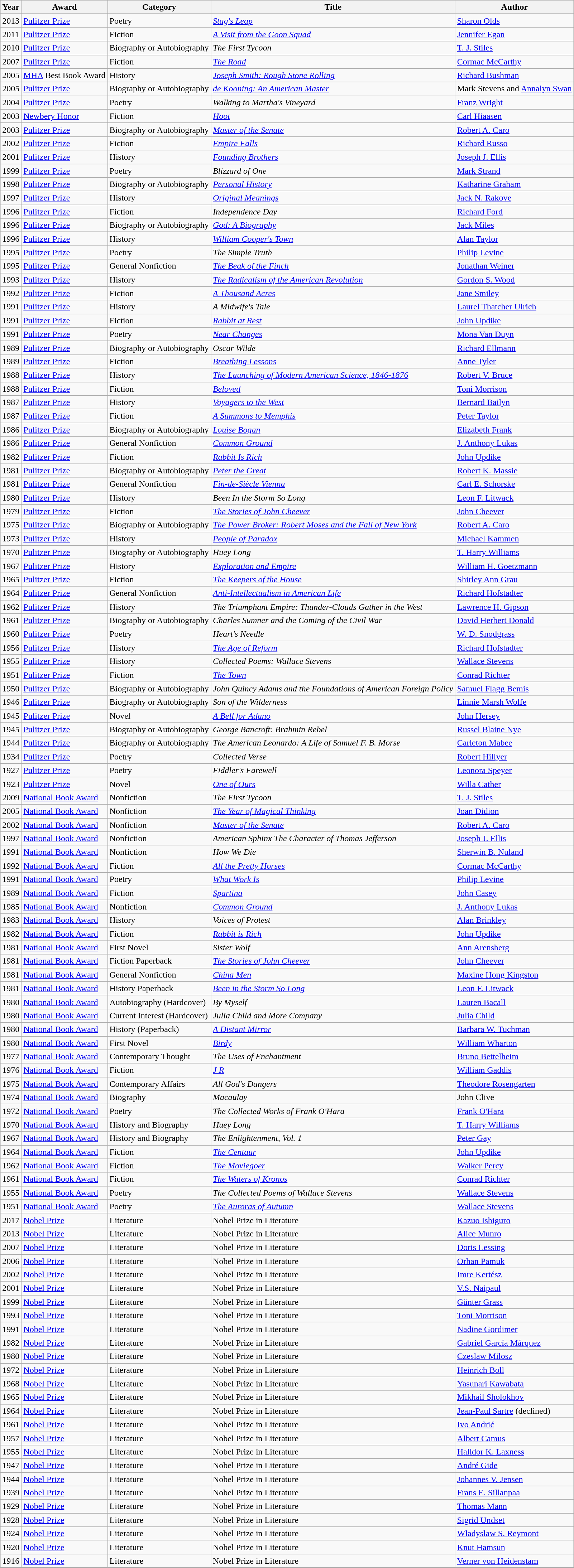<table class="wikitable sortable">
<tr>
<th>Year</th>
<th>Award</th>
<th>Category</th>
<th>Title</th>
<th>Author</th>
</tr>
<tr>
<td>2013</td>
<td><a href='#'>Pulitzer Prize</a></td>
<td>Poetry</td>
<td><em><a href='#'>Stag's Leap</a></em></td>
<td><a href='#'>Sharon Olds</a></td>
</tr>
<tr>
<td>2011</td>
<td><a href='#'>Pulitzer Prize</a></td>
<td>Fiction</td>
<td><em><a href='#'>A Visit from the Goon Squad</a></em></td>
<td><a href='#'>Jennifer Egan</a></td>
</tr>
<tr>
<td>2010</td>
<td><a href='#'>Pulitzer Prize</a></td>
<td>Biography or Autobiography</td>
<td><em>The First Tycoon</em></td>
<td><a href='#'>T. J. Stiles</a></td>
</tr>
<tr>
<td>2007</td>
<td><a href='#'>Pulitzer Prize</a></td>
<td>Fiction</td>
<td><em><a href='#'>The Road</a></em></td>
<td><a href='#'>Cormac McCarthy</a></td>
</tr>
<tr>
<td>2005</td>
<td><a href='#'>MHA</a> Best Book Award</td>
<td>History</td>
<td><em><a href='#'>Joseph Smith: Rough Stone Rolling</a></em></td>
<td><a href='#'>Richard Bushman</a></td>
</tr>
<tr>
<td>2005</td>
<td><a href='#'>Pulitzer Prize</a></td>
<td>Biography or Autobiography</td>
<td><em><a href='#'>de Kooning: An American Master</a></em></td>
<td>Mark Stevens and <a href='#'>Annalyn Swan</a></td>
</tr>
<tr>
<td>2004</td>
<td><a href='#'>Pulitzer Prize</a></td>
<td>Poetry</td>
<td><em>Walking to Martha's Vineyard</em></td>
<td><a href='#'>Franz Wright</a></td>
</tr>
<tr>
<td>2003</td>
<td><a href='#'>Newbery Honor</a></td>
<td>Fiction</td>
<td><em><a href='#'>Hoot</a></em></td>
<td><a href='#'>Carl Hiaasen</a></td>
</tr>
<tr>
<td>2003</td>
<td><a href='#'>Pulitzer Prize</a></td>
<td>Biography or Autobiography</td>
<td><em><a href='#'>Master of the Senate</a></em></td>
<td><a href='#'>Robert A. Caro</a></td>
</tr>
<tr>
<td>2002</td>
<td><a href='#'>Pulitzer Prize</a></td>
<td>Fiction</td>
<td><em><a href='#'>Empire Falls</a></em></td>
<td><a href='#'>Richard Russo</a></td>
</tr>
<tr>
<td>2001</td>
<td><a href='#'>Pulitzer Prize</a></td>
<td>History</td>
<td><em><a href='#'>Founding Brothers</a></em></td>
<td><a href='#'>Joseph J. Ellis</a></td>
</tr>
<tr>
<td>1999</td>
<td><a href='#'>Pulitzer Prize</a></td>
<td>Poetry</td>
<td><em>Blizzard of One</em></td>
<td><a href='#'>Mark Strand</a></td>
</tr>
<tr>
<td>1998</td>
<td><a href='#'>Pulitzer Prize</a></td>
<td>Biography or Autobiography</td>
<td><em><a href='#'>Personal History</a></em></td>
<td><a href='#'>Katharine Graham</a></td>
</tr>
<tr>
<td>1997</td>
<td><a href='#'>Pulitzer Prize</a></td>
<td>History</td>
<td><em><a href='#'>Original Meanings</a></em></td>
<td><a href='#'>Jack N. Rakove</a></td>
</tr>
<tr>
<td>1996</td>
<td><a href='#'>Pulitzer Prize</a></td>
<td>Fiction</td>
<td><em>Independence Day</em></td>
<td><a href='#'>Richard Ford</a></td>
</tr>
<tr>
<td>1996</td>
<td><a href='#'>Pulitzer Prize</a></td>
<td>Biography or Autobiography</td>
<td><em><a href='#'>God: A Biography</a></em></td>
<td><a href='#'>Jack Miles</a></td>
</tr>
<tr>
<td>1996</td>
<td><a href='#'>Pulitzer Prize</a></td>
<td>History</td>
<td><em><a href='#'>William Cooper's Town</a></em></td>
<td><a href='#'>Alan Taylor</a></td>
</tr>
<tr>
<td>1995</td>
<td><a href='#'>Pulitzer Prize</a></td>
<td>Poetry</td>
<td><em>The Simple Truth</em></td>
<td><a href='#'>Philip Levine</a></td>
</tr>
<tr>
<td>1995</td>
<td><a href='#'>Pulitzer Prize</a></td>
<td>General Nonfiction</td>
<td><em><a href='#'>The Beak of the Finch</a></em></td>
<td><a href='#'>Jonathan Weiner</a></td>
</tr>
<tr>
<td>1993</td>
<td><a href='#'>Pulitzer Prize</a></td>
<td>History</td>
<td><em><a href='#'>The Radicalism of the American Revolution</a></em></td>
<td><a href='#'>Gordon S. Wood</a></td>
</tr>
<tr>
<td>1992</td>
<td><a href='#'>Pulitzer Prize</a></td>
<td>Fiction</td>
<td><em><a href='#'>A Thousand Acres</a></em></td>
<td><a href='#'>Jane Smiley</a></td>
</tr>
<tr>
<td>1991</td>
<td><a href='#'>Pulitzer Prize</a></td>
<td>History</td>
<td><em>A Midwife's Tale</em></td>
<td><a href='#'>Laurel Thatcher Ulrich</a></td>
</tr>
<tr>
<td>1991</td>
<td><a href='#'>Pulitzer Prize</a></td>
<td>Fiction</td>
<td><em><a href='#'>Rabbit at Rest</a></em></td>
<td><a href='#'>John Updike</a></td>
</tr>
<tr>
<td>1991</td>
<td><a href='#'>Pulitzer Prize</a></td>
<td>Poetry</td>
<td><em><a href='#'>Near Changes</a> </em></td>
<td><a href='#'>Mona Van Duyn</a></td>
</tr>
<tr>
<td>1989</td>
<td><a href='#'>Pulitzer Prize</a></td>
<td>Biography or Autobiography</td>
<td><em>Oscar Wilde</em></td>
<td><a href='#'>Richard Ellmann</a></td>
</tr>
<tr>
<td>1989</td>
<td><a href='#'>Pulitzer Prize</a></td>
<td>Fiction</td>
<td><em><a href='#'>Breathing Lessons</a> </em></td>
<td><a href='#'>Anne Tyler</a></td>
</tr>
<tr>
<td>1988</td>
<td><a href='#'>Pulitzer Prize</a></td>
<td>History</td>
<td><em><a href='#'>The Launching of Modern American Science, 1846-1876</a></em></td>
<td><a href='#'>Robert V. Bruce</a></td>
</tr>
<tr>
<td>1988</td>
<td><a href='#'>Pulitzer Prize</a></td>
<td>Fiction</td>
<td><em><a href='#'>Beloved</a></em></td>
<td><a href='#'>Toni Morrison</a></td>
</tr>
<tr>
<td>1987</td>
<td><a href='#'>Pulitzer Prize</a></td>
<td>History</td>
<td><em><a href='#'>Voyagers to the West</a></em></td>
<td><a href='#'>Bernard Bailyn</a></td>
</tr>
<tr>
<td>1987</td>
<td><a href='#'>Pulitzer Prize</a></td>
<td>Fiction</td>
<td><em><a href='#'>A Summons to Memphis</a></em></td>
<td><a href='#'>Peter Taylor</a></td>
</tr>
<tr>
<td>1986</td>
<td><a href='#'>Pulitzer Prize</a></td>
<td>Biography or Autobiography</td>
<td><em><a href='#'>Louise Bogan</a></em></td>
<td><a href='#'>Elizabeth Frank</a></td>
</tr>
<tr>
<td>1986</td>
<td><a href='#'>Pulitzer Prize</a></td>
<td>General Nonfiction</td>
<td><em><a href='#'>Common Ground</a></em></td>
<td><a href='#'>J. Anthony Lukas</a></td>
</tr>
<tr>
<td>1982</td>
<td><a href='#'>Pulitzer Prize</a></td>
<td>Fiction</td>
<td><em><a href='#'>Rabbit Is Rich</a></em></td>
<td><a href='#'>John Updike</a></td>
</tr>
<tr>
<td>1981</td>
<td><a href='#'>Pulitzer Prize</a></td>
<td>Biography or Autobiography</td>
<td><em><a href='#'>Peter the Great</a></em></td>
<td><a href='#'>Robert K. Massie</a></td>
</tr>
<tr>
<td>1981</td>
<td><a href='#'>Pulitzer Prize</a></td>
<td>General Nonfiction</td>
<td><em><a href='#'>Fin-de-Siècle Vienna</a></em></td>
<td><a href='#'>Carl E. Schorske</a></td>
</tr>
<tr>
<td>1980</td>
<td><a href='#'>Pulitzer Prize</a></td>
<td>History</td>
<td><em>Been In the Storm So Long</em></td>
<td><a href='#'>Leon F. Litwack</a></td>
</tr>
<tr>
<td>1979</td>
<td><a href='#'>Pulitzer Prize</a></td>
<td>Fiction</td>
<td><em><a href='#'>The Stories of John Cheever</a></em></td>
<td><a href='#'>John Cheever</a></td>
</tr>
<tr>
<td>1975</td>
<td><a href='#'>Pulitzer Prize</a></td>
<td>Biography or Autobiography</td>
<td><em><a href='#'>The Power Broker: Robert Moses and the Fall of New York</a></em></td>
<td><a href='#'>Robert A. Caro</a></td>
</tr>
<tr>
<td>1973</td>
<td><a href='#'>Pulitzer Prize</a></td>
<td>History</td>
<td><em><a href='#'>People of Paradox</a></em></td>
<td><a href='#'>Michael Kammen</a></td>
</tr>
<tr>
<td>1970</td>
<td><a href='#'>Pulitzer Prize</a></td>
<td>Biography or Autobiography</td>
<td><em>Huey Long</em></td>
<td><a href='#'>T. Harry Williams</a></td>
</tr>
<tr>
<td>1967</td>
<td><a href='#'>Pulitzer Prize</a></td>
<td>History</td>
<td><em><a href='#'>Exploration and Empire</a></em></td>
<td><a href='#'>William H. Goetzmann</a></td>
</tr>
<tr>
<td>1965</td>
<td><a href='#'>Pulitzer Prize</a></td>
<td>Fiction</td>
<td><em><a href='#'>The Keepers of the House</a></em></td>
<td><a href='#'>Shirley Ann Grau</a></td>
</tr>
<tr>
<td>1964</td>
<td><a href='#'>Pulitzer Prize</a></td>
<td>General Nonfiction</td>
<td><em><a href='#'>Anti-Intellectualism in American Life</a></em></td>
<td><a href='#'>Richard Hofstadter</a></td>
</tr>
<tr>
<td>1962</td>
<td><a href='#'>Pulitzer Prize</a></td>
<td>History</td>
<td><em>The Triumphant Empire: Thunder-Clouds Gather in the West </em></td>
<td><a href='#'>Lawrence H. Gipson</a></td>
</tr>
<tr>
<td>1961</td>
<td><a href='#'>Pulitzer Prize</a></td>
<td>Biography or Autobiography</td>
<td><em>Charles Sumner and the Coming of the Civil War </em></td>
<td><a href='#'>David Herbert Donald</a></td>
</tr>
<tr>
<td>1960</td>
<td><a href='#'>Pulitzer Prize</a></td>
<td>Poetry</td>
<td><em>Heart's Needle</em></td>
<td><a href='#'>W. D. Snodgrass</a></td>
</tr>
<tr>
<td>1956</td>
<td><a href='#'>Pulitzer Prize</a></td>
<td>History</td>
<td><em><a href='#'>The Age of Reform</a></em></td>
<td><a href='#'>Richard Hofstadter</a></td>
</tr>
<tr>
<td>1955</td>
<td><a href='#'>Pulitzer Prize</a></td>
<td>History</td>
<td><em>Collected Poems: Wallace Stevens</em></td>
<td><a href='#'>Wallace Stevens</a></td>
</tr>
<tr>
<td>1951</td>
<td><a href='#'>Pulitzer Prize</a></td>
<td>Fiction</td>
<td><em><a href='#'>The Town</a></em></td>
<td><a href='#'>Conrad Richter</a></td>
</tr>
<tr>
<td>1950</td>
<td><a href='#'>Pulitzer Prize</a></td>
<td>Biography or Autobiography</td>
<td><em>John Quincy Adams and the Foundations of American Foreign Policy</em></td>
<td><a href='#'>Samuel Flagg Bemis</a></td>
</tr>
<tr>
<td>1946</td>
<td><a href='#'>Pulitzer Prize</a></td>
<td>Biography or Autobiography</td>
<td><em>Son of the Wilderness</em></td>
<td><a href='#'>Linnie Marsh Wolfe</a></td>
</tr>
<tr>
<td>1945</td>
<td><a href='#'>Pulitzer Prize</a></td>
<td>Novel</td>
<td><em><a href='#'>A Bell for Adano</a></em></td>
<td><a href='#'>John Hersey</a></td>
</tr>
<tr>
<td>1945</td>
<td><a href='#'>Pulitzer Prize</a></td>
<td>Biography or Autobiography</td>
<td><em>George Bancroft: Brahmin Rebel</em></td>
<td><a href='#'>Russel Blaine Nye</a></td>
</tr>
<tr>
<td>1944</td>
<td><a href='#'>Pulitzer Prize</a></td>
<td>Biography or Autobiography</td>
<td><em>The American Leonardo: A Life of Samuel F. B. Morse</em></td>
<td><a href='#'>Carleton Mabee</a></td>
</tr>
<tr>
<td>1934</td>
<td><a href='#'>Pulitzer Prize</a></td>
<td>Poetry</td>
<td><em>Collected Verse</em></td>
<td><a href='#'>Robert Hillyer</a></td>
</tr>
<tr>
<td>1927</td>
<td><a href='#'>Pulitzer Prize</a></td>
<td>Poetry</td>
<td><em>Fiddler's Farewell</em></td>
<td><a href='#'>Leonora Speyer</a></td>
</tr>
<tr>
<td>1923</td>
<td><a href='#'>Pulitzer Prize</a></td>
<td>Novel</td>
<td><em><a href='#'>One of Ours</a></em></td>
<td><a href='#'>Willa Cather</a></td>
</tr>
<tr>
<td>2009</td>
<td><a href='#'>National Book Award</a></td>
<td>Nonfiction</td>
<td><em>The First Tycoon</em></td>
<td><a href='#'>T. J. Stiles</a></td>
</tr>
<tr>
<td>2005</td>
<td><a href='#'>National Book Award</a></td>
<td>Nonfiction</td>
<td><em><a href='#'>The Year of Magical Thinking</a></em></td>
<td><a href='#'>Joan Didion</a></td>
</tr>
<tr>
<td>2002</td>
<td><a href='#'>National Book Award</a></td>
<td>Nonfiction</td>
<td><em><a href='#'>Master of the Senate</a></em></td>
<td><a href='#'>Robert A. Caro</a></td>
</tr>
<tr>
<td>1997</td>
<td><a href='#'>National Book Award</a></td>
<td>Nonfiction</td>
<td><em>American Sphinx The Character of Thomas Jefferson</em></td>
<td><a href='#'>Joseph J. Ellis</a></td>
</tr>
<tr>
<td>1991</td>
<td><a href='#'>National Book Award</a></td>
<td>Nonfiction</td>
<td><em>How We Die</em></td>
<td><a href='#'>Sherwin B. Nuland</a></td>
</tr>
<tr>
<td>1992</td>
<td><a href='#'>National Book Award</a></td>
<td>Fiction</td>
<td><em><a href='#'>All the Pretty Horses</a></em></td>
<td><a href='#'>Cormac McCarthy</a></td>
</tr>
<tr>
<td>1991</td>
<td><a href='#'>National Book Award</a></td>
<td>Poetry</td>
<td><em><a href='#'>What Work Is</a></em></td>
<td><a href='#'>Philip Levine</a></td>
</tr>
<tr>
<td>1989</td>
<td><a href='#'>National Book Award</a></td>
<td>Fiction</td>
<td><em><a href='#'>Spartina</a></em></td>
<td><a href='#'>John Casey</a></td>
</tr>
<tr>
<td>1985</td>
<td><a href='#'>National Book Award</a></td>
<td>Nonfiction</td>
<td><em><a href='#'>Common Ground</a></em></td>
<td><a href='#'>J. Anthony Lukas</a></td>
</tr>
<tr>
<td>1983</td>
<td><a href='#'>National Book Award</a></td>
<td>History</td>
<td><em>Voices of Protest</em></td>
<td><a href='#'>Alan Brinkley</a></td>
</tr>
<tr>
<td>1982</td>
<td><a href='#'>National Book Award</a></td>
<td>Fiction</td>
<td><em><a href='#'>Rabbit is Rich</a></em></td>
<td><a href='#'>John Updike</a></td>
</tr>
<tr>
<td>1981</td>
<td><a href='#'>National Book Award</a></td>
<td>First Novel</td>
<td><em>Sister Wolf</em></td>
<td><a href='#'>Ann Arensberg</a></td>
</tr>
<tr>
<td>1981</td>
<td><a href='#'>National Book Award</a></td>
<td>Fiction Paperback</td>
<td><em><a href='#'>The Stories of John Cheever</a></em></td>
<td><a href='#'>John Cheever</a></td>
</tr>
<tr>
<td>1981</td>
<td><a href='#'>National Book Award</a></td>
<td>General Nonfiction</td>
<td><em><a href='#'>China Men</a></em></td>
<td><a href='#'>Maxine Hong Kingston</a></td>
</tr>
<tr>
<td>1981</td>
<td><a href='#'>National Book Award</a></td>
<td>History Paperback</td>
<td><em><a href='#'>Been in the Storm So Long</a></em></td>
<td><a href='#'>Leon F. Litwack</a></td>
</tr>
<tr>
<td>1980</td>
<td><a href='#'>National Book Award</a></td>
<td>Autobiography (Hardcover)</td>
<td><em>By Myself</em></td>
<td><a href='#'>Lauren Bacall</a></td>
</tr>
<tr>
<td>1980</td>
<td><a href='#'>National Book Award</a></td>
<td>Current Interest (Hardcover)</td>
<td><em>Julia Child and More Company</em></td>
<td><a href='#'>Julia Child</a></td>
</tr>
<tr>
<td>1980</td>
<td><a href='#'>National Book Award</a></td>
<td>History (Paperback)</td>
<td><em><a href='#'>A Distant Mirror</a></em></td>
<td><a href='#'>Barbara W. Tuchman</a></td>
</tr>
<tr>
<td>1980</td>
<td><a href='#'>National Book Award</a></td>
<td>First Novel</td>
<td><em><a href='#'>Birdy</a></em></td>
<td><a href='#'>William Wharton</a></td>
</tr>
<tr>
<td>1977</td>
<td><a href='#'>National Book Award</a></td>
<td>Contemporary Thought</td>
<td><em>The Uses of Enchantment</em></td>
<td><a href='#'>Bruno Bettelheim</a></td>
</tr>
<tr>
<td>1976</td>
<td><a href='#'>National Book Award</a></td>
<td>Fiction</td>
<td><em><a href='#'>J R</a></em></td>
<td><a href='#'>William Gaddis</a></td>
</tr>
<tr>
<td>1975</td>
<td><a href='#'>National Book Award</a></td>
<td>Contemporary Affairs</td>
<td><em>All God's Dangers</em></td>
<td><a href='#'>Theodore Rosengarten</a></td>
</tr>
<tr>
<td>1974</td>
<td><a href='#'>National Book Award</a></td>
<td>Biography</td>
<td><em>Macaulay</em></td>
<td>John Clive</td>
</tr>
<tr>
<td>1972</td>
<td><a href='#'>National Book Award</a></td>
<td>Poetry</td>
<td><em>The Collected Works of Frank O'Hara</em></td>
<td><a href='#'>Frank O'Hara</a></td>
</tr>
<tr>
<td>1970</td>
<td><a href='#'>National Book Award</a></td>
<td>History and Biography</td>
<td><em>Huey Long</em></td>
<td><a href='#'>T. Harry Williams</a></td>
</tr>
<tr>
<td>1967</td>
<td><a href='#'>National Book Award</a></td>
<td>History and Biography</td>
<td><em>The Enlightenment, Vol. 1</em></td>
<td><a href='#'>Peter Gay</a></td>
</tr>
<tr>
<td>1964</td>
<td><a href='#'>National Book Award</a></td>
<td>Fiction</td>
<td><em><a href='#'>The Centaur</a></em></td>
<td><a href='#'>John Updike</a></td>
</tr>
<tr>
<td>1962</td>
<td><a href='#'>National Book Award</a></td>
<td>Fiction</td>
<td><em><a href='#'>The Moviegoer</a></em></td>
<td><a href='#'>Walker Percy</a></td>
</tr>
<tr>
<td>1961</td>
<td><a href='#'>National Book Award</a></td>
<td>Fiction</td>
<td><em><a href='#'>The Waters of Kronos</a></em></td>
<td><a href='#'>Conrad Richter</a></td>
</tr>
<tr>
<td>1955</td>
<td><a href='#'>National Book Award</a></td>
<td>Poetry</td>
<td><em>The Collected Poems of Wallace Stevens</em></td>
<td><a href='#'>Wallace Stevens</a></td>
</tr>
<tr>
<td>1951</td>
<td><a href='#'>National Book Award</a></td>
<td>Poetry</td>
<td><em><a href='#'>The Auroras of Autumn</a></em></td>
<td><a href='#'>Wallace Stevens</a></td>
</tr>
<tr>
<td>2017</td>
<td><a href='#'>Nobel Prize</a></td>
<td>Literature</td>
<td>Nobel Prize in Literature</td>
<td><a href='#'>Kazuo Ishiguro</a></td>
</tr>
<tr>
<td>2013</td>
<td><a href='#'>Nobel Prize</a></td>
<td>Literature</td>
<td>Nobel Prize in Literature</td>
<td><a href='#'>Alice Munro</a></td>
</tr>
<tr>
<td>2007</td>
<td><a href='#'>Nobel Prize</a></td>
<td>Literature</td>
<td>Nobel Prize in Literature</td>
<td><a href='#'>Doris Lessing</a></td>
</tr>
<tr>
<td>2006</td>
<td><a href='#'>Nobel Prize</a></td>
<td>Literature</td>
<td>Nobel Prize in Literature</td>
<td><a href='#'>Orhan Pamuk</a></td>
</tr>
<tr>
<td>2002</td>
<td><a href='#'>Nobel Prize</a></td>
<td>Literature</td>
<td>Nobel Prize in Literature</td>
<td><a href='#'>Imre Kertész</a></td>
</tr>
<tr>
<td>2001</td>
<td><a href='#'>Nobel Prize</a></td>
<td>Literature</td>
<td>Nobel Prize in Literature</td>
<td><a href='#'>V.S. Naipaul</a></td>
</tr>
<tr>
<td>1999</td>
<td><a href='#'>Nobel Prize</a></td>
<td>Literature</td>
<td>Nobel Prize in Literature</td>
<td><a href='#'>Günter Grass</a></td>
</tr>
<tr>
<td>1993</td>
<td><a href='#'>Nobel Prize</a></td>
<td>Literature</td>
<td>Nobel Prize in Literature</td>
<td><a href='#'>Toni Morrison</a></td>
</tr>
<tr>
<td>1991</td>
<td><a href='#'>Nobel Prize</a></td>
<td>Literature</td>
<td>Nobel Prize in Literature</td>
<td><a href='#'>Nadine Gordimer</a></td>
</tr>
<tr>
<td>1982</td>
<td><a href='#'>Nobel Prize</a></td>
<td>Literature</td>
<td>Nobel Prize in Literature</td>
<td><a href='#'>Gabriel García Márquez</a></td>
</tr>
<tr>
<td>1980</td>
<td><a href='#'>Nobel Prize</a></td>
<td>Literature</td>
<td>Nobel Prize in Literature</td>
<td><a href='#'>Czeslaw Milosz</a></td>
</tr>
<tr>
<td>1972</td>
<td><a href='#'>Nobel Prize</a></td>
<td>Literature</td>
<td>Nobel Prize in Literature</td>
<td><a href='#'>Heinrich Boll</a></td>
</tr>
<tr>
<td>1968</td>
<td><a href='#'>Nobel Prize</a></td>
<td>Literature</td>
<td>Nobel Prize in Literature</td>
<td><a href='#'>Yasunari Kawabata</a></td>
</tr>
<tr>
<td>1965</td>
<td><a href='#'>Nobel Prize</a></td>
<td>Literature</td>
<td>Nobel Prize in Literature</td>
<td><a href='#'>Mikhail Sholokhov</a></td>
</tr>
<tr>
<td>1964</td>
<td><a href='#'>Nobel Prize</a></td>
<td>Literature</td>
<td>Nobel Prize in Literature</td>
<td><a href='#'>Jean-Paul Sartre</a> (declined)</td>
</tr>
<tr>
<td>1961</td>
<td><a href='#'>Nobel Prize</a></td>
<td>Literature</td>
<td>Nobel Prize in Literature</td>
<td><a href='#'>Ivo Andrić</a></td>
</tr>
<tr>
<td>1957</td>
<td><a href='#'>Nobel Prize</a></td>
<td>Literature</td>
<td>Nobel Prize in Literature</td>
<td><a href='#'>Albert Camus</a></td>
</tr>
<tr>
<td>1955</td>
<td><a href='#'>Nobel Prize</a></td>
<td>Literature</td>
<td>Nobel Prize in Literature</td>
<td><a href='#'>Halldor K. Laxness</a></td>
</tr>
<tr>
<td>1947</td>
<td><a href='#'>Nobel Prize</a></td>
<td>Literature</td>
<td>Nobel Prize in Literature</td>
<td><a href='#'>André Gide</a></td>
</tr>
<tr>
<td>1944</td>
<td><a href='#'>Nobel Prize</a></td>
<td>Literature</td>
<td>Nobel Prize in Literature</td>
<td><a href='#'>Johannes V. Jensen</a></td>
</tr>
<tr>
<td>1939</td>
<td><a href='#'>Nobel Prize</a></td>
<td>Literature</td>
<td>Nobel Prize in Literature</td>
<td><a href='#'>Frans E. Sillanpaa</a></td>
</tr>
<tr>
<td>1929</td>
<td><a href='#'>Nobel Prize</a></td>
<td>Literature</td>
<td>Nobel Prize in Literature</td>
<td><a href='#'>Thomas Mann</a></td>
</tr>
<tr>
<td>1928</td>
<td><a href='#'>Nobel Prize</a></td>
<td>Literature</td>
<td>Nobel Prize in Literature</td>
<td><a href='#'>Sigrid Undset</a></td>
</tr>
<tr>
<td>1924</td>
<td><a href='#'>Nobel Prize</a></td>
<td>Literature</td>
<td>Nobel Prize in Literature</td>
<td><a href='#'>Wladyslaw S. Reymont</a></td>
</tr>
<tr>
<td>1920</td>
<td><a href='#'>Nobel Prize</a></td>
<td>Literature</td>
<td>Nobel Prize in Literature</td>
<td><a href='#'>Knut Hamsun</a></td>
</tr>
<tr>
<td>1916</td>
<td><a href='#'>Nobel Prize</a></td>
<td>Literature</td>
<td>Nobel Prize in Literature</td>
<td><a href='#'>Verner von Heidenstam</a></td>
</tr>
<tr>
</tr>
</table>
